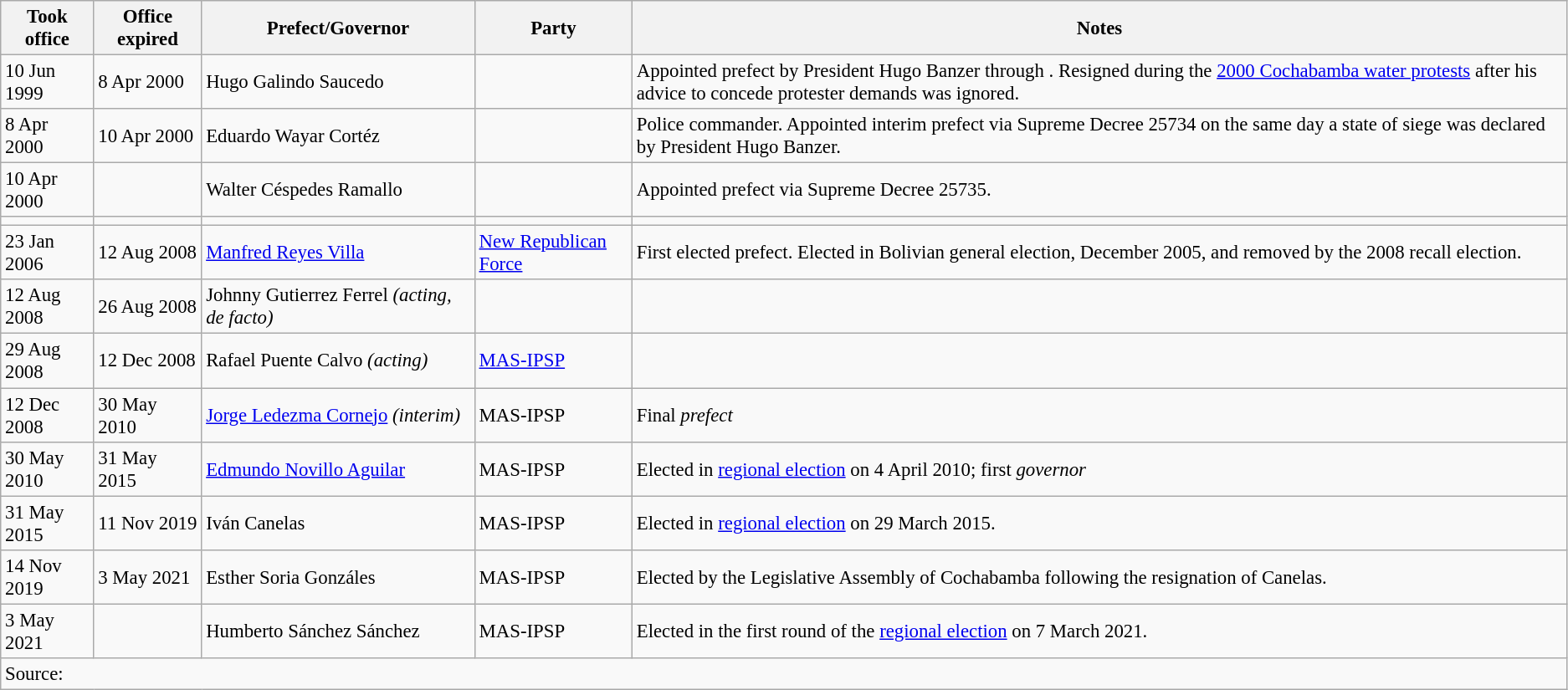<table class="wikitable" style="font-size: 95%">
<tr>
<th><strong>Took office</strong></th>
<th><strong>Office expired</strong></th>
<th><strong>Prefect</strong>/<strong>Governor</strong></th>
<th><strong>Party</strong></th>
<th><strong>Notes</strong></th>
</tr>
<tr>
<td>10 Jun 1999</td>
<td>8 Apr 2000</td>
<td>Hugo Galindo Saucedo</td>
<td></td>
<td>Appointed prefect by President Hugo Banzer through . Resigned during the <a href='#'>2000 Cochabamba water protests</a> after his advice to concede protester demands was ignored.</td>
</tr>
<tr>
<td>8 Apr 2000</td>
<td>10 Apr 2000</td>
<td>Eduardo Wayar Cortéz</td>
<td></td>
<td>Police commander. Appointed interim prefect via Supreme Decree 25734 on the same day a state of siege was declared by President Hugo Banzer.</td>
</tr>
<tr>
<td>10 Apr 2000</td>
<td></td>
<td>Walter Céspedes Ramallo</td>
<td></td>
<td>Appointed prefect via Supreme Decree 25735.</td>
</tr>
<tr>
<td></td>
<td></td>
<td></td>
<td></td>
<td></td>
</tr>
<tr>
<td>23 Jan 2006</td>
<td>12 Aug 2008</td>
<td><a href='#'>Manfred Reyes Villa</a></td>
<td><a href='#'>New Republican Force</a></td>
<td>First elected prefect. Elected in Bolivian general election, December 2005, and removed by the 2008 recall election.</td>
</tr>
<tr>
<td>12 Aug 2008</td>
<td>26 Aug 2008</td>
<td>Johnny Gutierrez Ferrel <em>(acting, de facto)</em></td>
<td></td>
<td></td>
</tr>
<tr>
<td>29 Aug 2008</td>
<td>12 Dec 2008</td>
<td>Rafael Puente Calvo <em>(acting)</em></td>
<td><a href='#'>MAS-IPSP</a></td>
<td></td>
</tr>
<tr>
<td>12 Dec 2008</td>
<td>30 May 2010</td>
<td><a href='#'>Jorge Ledezma Cornejo</a> <em>(interim)</em></td>
<td>MAS-IPSP</td>
<td>Final <em>prefect</em></td>
</tr>
<tr>
<td>30 May 2010</td>
<td>31 May 2015</td>
<td><a href='#'>Edmundo Novillo Aguilar</a></td>
<td>MAS-IPSP</td>
<td>Elected in <a href='#'>regional election</a> on 4 April 2010; first <em>governor</em></td>
</tr>
<tr>
<td>31 May 2015</td>
<td>11 Nov 2019</td>
<td>Iván Canelas</td>
<td>MAS-IPSP</td>
<td>Elected in <a href='#'>regional election</a> on 29 March 2015.</td>
</tr>
<tr>
<td>14 Nov 2019</td>
<td>3 May 2021</td>
<td>Esther Soria Gonzáles</td>
<td>MAS-IPSP</td>
<td>Elected by the Legislative Assembly of Cochabamba following the resignation of Canelas.</td>
</tr>
<tr>
<td>3 May 2021</td>
<td></td>
<td>Humberto Sánchez Sánchez</td>
<td>MAS-IPSP</td>
<td>Elected in the first round of the <a href='#'>regional election</a> on 7 March 2021.</td>
</tr>
<tr>
<td colspan="5">Source: </td>
</tr>
</table>
